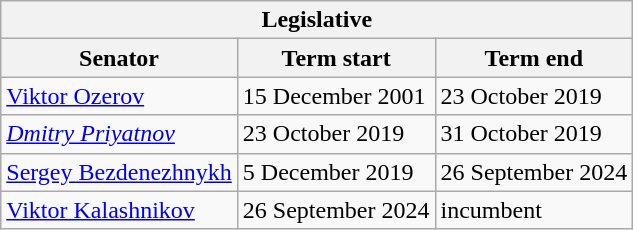<table class="wikitable sortable">
<tr>
<th colspan=3>Legislative</th>
</tr>
<tr>
<th>Senator</th>
<th>Term start</th>
<th>Term end</th>
</tr>
<tr>
<td><a href='#'>Viktor Ozerov</a></td>
<td>15 December 2001</td>
<td>23 October 2019</td>
</tr>
<tr>
<td><em><a href='#'>Dmitry Priyatnov</a></em></td>
<td>23 October 2019</td>
<td>31 October 2019</td>
</tr>
<tr>
<td><a href='#'>Sergey Bezdenezhnykh</a></td>
<td>5 December 2019</td>
<td>26 September 2024</td>
</tr>
<tr>
<td><a href='#'>Viktor Kalashnikov</a></td>
<td>26 September 2024</td>
<td>incumbent</td>
</tr>
</table>
